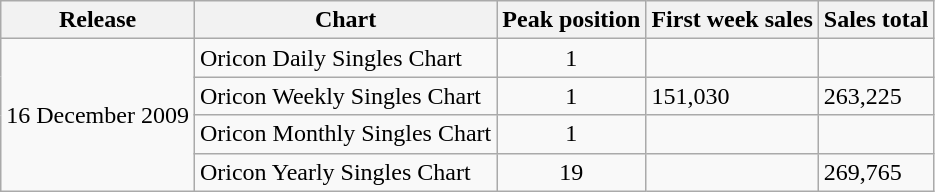<table class="wikitable">
<tr>
<th>Release</th>
<th>Chart</th>
<th>Peak position</th>
<th>First week sales</th>
<th>Sales total</th>
</tr>
<tr>
<td rowspan="4">16 December 2009</td>
<td>Oricon Daily Singles Chart</td>
<td align="center">1</td>
<td></td>
<td></td>
</tr>
<tr>
<td>Oricon Weekly Singles Chart</td>
<td align="center">1</td>
<td>151,030</td>
<td>263,225</td>
</tr>
<tr>
<td>Oricon Monthly Singles Chart</td>
<td align="center">1</td>
<td></td>
<td></td>
</tr>
<tr>
<td>Oricon Yearly Singles Chart</td>
<td align="center">19</td>
<td></td>
<td>269,765</td>
</tr>
</table>
